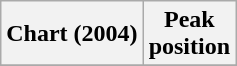<table class="wikitable sortable plainrowheaders" style="text-align:center;">
<tr>
<th>Chart (2004)</th>
<th>Peak<br>position</th>
</tr>
<tr>
</tr>
</table>
